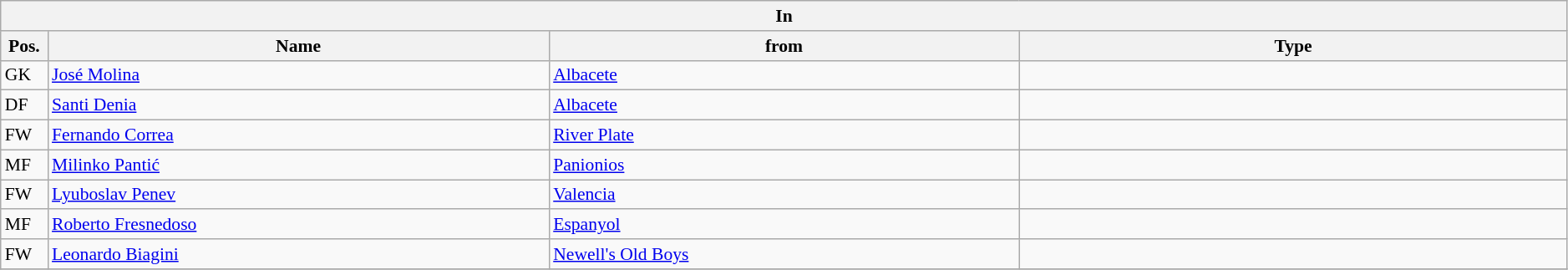<table class="wikitable" style="font-size:90%;width:99%;">
<tr>
<th colspan="4">In</th>
</tr>
<tr>
<th width=3%>Pos.</th>
<th width=32%>Name</th>
<th width=30%>from</th>
<th width=35%>Type</th>
</tr>
<tr>
<td>GK</td>
<td><a href='#'>José Molina</a></td>
<td><a href='#'>Albacete</a></td>
<td></td>
</tr>
<tr>
<td>DF</td>
<td><a href='#'>Santi Denia</a></td>
<td><a href='#'>Albacete</a></td>
<td></td>
</tr>
<tr>
<td>FW</td>
<td><a href='#'>Fernando Correa</a></td>
<td><a href='#'>River Plate</a></td>
<td></td>
</tr>
<tr>
<td>MF</td>
<td><a href='#'>Milinko Pantić</a></td>
<td><a href='#'>Panionios</a></td>
<td></td>
</tr>
<tr>
<td>FW</td>
<td><a href='#'>Lyuboslav Penev</a></td>
<td><a href='#'>Valencia</a></td>
<td></td>
</tr>
<tr>
<td>MF</td>
<td><a href='#'>Roberto Fresnedoso</a></td>
<td><a href='#'>Espanyol</a></td>
<td></td>
</tr>
<tr>
<td>FW</td>
<td><a href='#'>Leonardo Biagini</a></td>
<td><a href='#'>Newell's Old Boys</a></td>
<td></td>
</tr>
<tr>
</tr>
</table>
